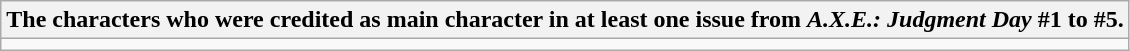<table class="wikitable">
<tr>
<th>The characters who were credited as main character in at least one issue from <em>A.X.E.: Judgment Day</em> #1 to #5.</th>
</tr>
<tr>
<td></td>
</tr>
</table>
